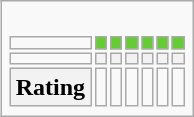<table class="wikitable" style="float: right; text-align:center; margin:10px">
<tr>
<td><br><table style="text-align:center">
<tr>
<td></td>
<th style="background-color:#66CC33;"></th>
<th style="background-color:#66CC33;"></th>
<th style="background-color:#66CC33;"></th>
<th style="background-color:#66CC33;"></th>
<th style="background-color:#66CC33;"></th>
<th style="background-color:#66CC33;"></th>
</tr>
<tr>
<td></td>
<th scope=col></th>
<th scope=col></th>
<th scope=col></th>
<th scope=col></th>
<th scope=col></th>
<th scope=col></th>
</tr>
<tr>
<th scope=row>Rating</th>
<td></td>
<td></td>
<td></td>
<td></td>
<td></td>
<td></td>
</tr>
</table>
</td>
</tr>
</table>
